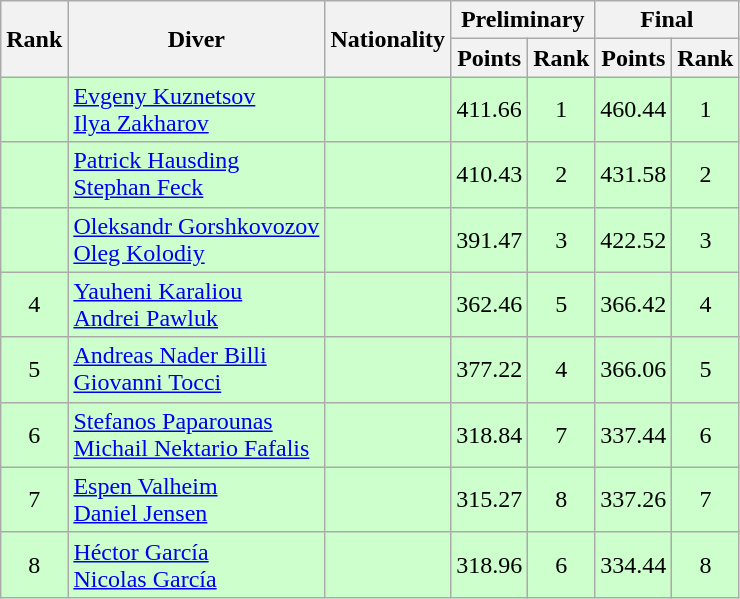<table class="wikitable sortable" style="text-align:center">
<tr>
<th rowspan=2>Rank</th>
<th rowspan=2>Diver</th>
<th rowspan=2>Nationality</th>
<th colspan="2">Preliminary</th>
<th colspan="2">Final</th>
</tr>
<tr>
<th>Points</th>
<th>Rank</th>
<th>Points</th>
<th>Rank</th>
</tr>
<tr bgcolor=ccffcc>
<td></td>
<td align=left><a href='#'>Evgeny Kuznetsov</a><br><a href='#'>Ilya Zakharov</a></td>
<td align=left></td>
<td>411.66</td>
<td>1</td>
<td>460.44</td>
<td>1</td>
</tr>
<tr bgcolor=ccffcc>
<td></td>
<td align=left><a href='#'>Patrick Hausding</a><br><a href='#'>Stephan Feck</a></td>
<td align=left></td>
<td>410.43</td>
<td>2</td>
<td>431.58</td>
<td>2</td>
</tr>
<tr bgcolor=ccffcc>
<td></td>
<td align=left><a href='#'>Oleksandr Gorshkovozov</a><br><a href='#'>Oleg Kolodiy</a></td>
<td align=left></td>
<td>391.47</td>
<td>3</td>
<td>422.52</td>
<td>3</td>
</tr>
<tr bgcolor=ccffcc>
<td>4</td>
<td align=left><a href='#'>Yauheni Karaliou</a><br><a href='#'>Andrei Pawluk</a></td>
<td align=left></td>
<td>362.46</td>
<td>5</td>
<td>366.42</td>
<td>4</td>
</tr>
<tr bgcolor=ccffcc>
<td>5</td>
<td align=left><a href='#'>Andreas Nader Billi</a><br><a href='#'>Giovanni Tocci</a></td>
<td align=left></td>
<td>377.22</td>
<td>4</td>
<td>366.06</td>
<td>5</td>
</tr>
<tr bgcolor=ccffcc>
<td>6</td>
<td align=left><a href='#'>Stefanos Paparounas</a><br><a href='#'>Michail Nektario Fafalis</a></td>
<td align=left></td>
<td>318.84</td>
<td>7</td>
<td>337.44</td>
<td>6</td>
</tr>
<tr bgcolor=ccffcc>
<td>7</td>
<td align=left><a href='#'>Espen Valheim</a><br><a href='#'>Daniel Jensen</a></td>
<td align=left></td>
<td>315.27</td>
<td>8</td>
<td>337.26</td>
<td>7</td>
</tr>
<tr bgcolor=ccffcc>
<td>8</td>
<td align=left><a href='#'>Héctor García</a><br><a href='#'>Nicolas García</a></td>
<td align=left></td>
<td>318.96</td>
<td>6</td>
<td>334.44</td>
<td>8</td>
</tr>
</table>
